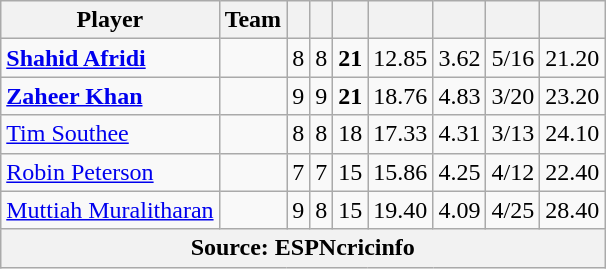<table class="wikitable sortable" style="text-align:center">
<tr>
<th class="unsortable">Player</th>
<th>Team</th>
<th></th>
<th></th>
<th></th>
<th></th>
<th></th>
<th></th>
<th></th>
</tr>
<tr>
<td style="text-align:left"><strong><a href='#'>Shahid Afridi</a></strong></td>
<td style="text-align:left"><strong></strong></td>
<td>8</td>
<td>8</td>
<td><strong>21</strong></td>
<td>12.85</td>
<td>3.62</td>
<td>5/16</td>
<td>21.20</td>
</tr>
<tr>
<td style="text-align:left"><strong><a href='#'>Zaheer Khan</a></strong></td>
<td style="text-align:left"><strong></strong></td>
<td>9</td>
<td>9</td>
<td><strong>21</strong></td>
<td>18.76</td>
<td>4.83</td>
<td>3/20</td>
<td>23.20</td>
</tr>
<tr>
<td style="text-align:left"><a href='#'>Tim Southee</a></td>
<td style="text-align:left"></td>
<td>8</td>
<td>8</td>
<td>18</td>
<td>17.33</td>
<td>4.31</td>
<td>3/13</td>
<td>24.10</td>
</tr>
<tr>
<td style="text-align:left"><a href='#'>Robin Peterson</a></td>
<td style="text-align:left"></td>
<td>7</td>
<td>7</td>
<td>15</td>
<td>15.86</td>
<td>4.25</td>
<td>4/12</td>
<td>22.40</td>
</tr>
<tr>
<td style="text-align:left"><a href='#'>Muttiah Muralitharan</a></td>
<td style="text-align:left"></td>
<td>9</td>
<td>8</td>
<td>15</td>
<td>19.40</td>
<td>4.09</td>
<td>4/25</td>
<td>28.40</td>
</tr>
<tr>
<th colspan=9>Source: ESPNcricinfo </th>
</tr>
</table>
